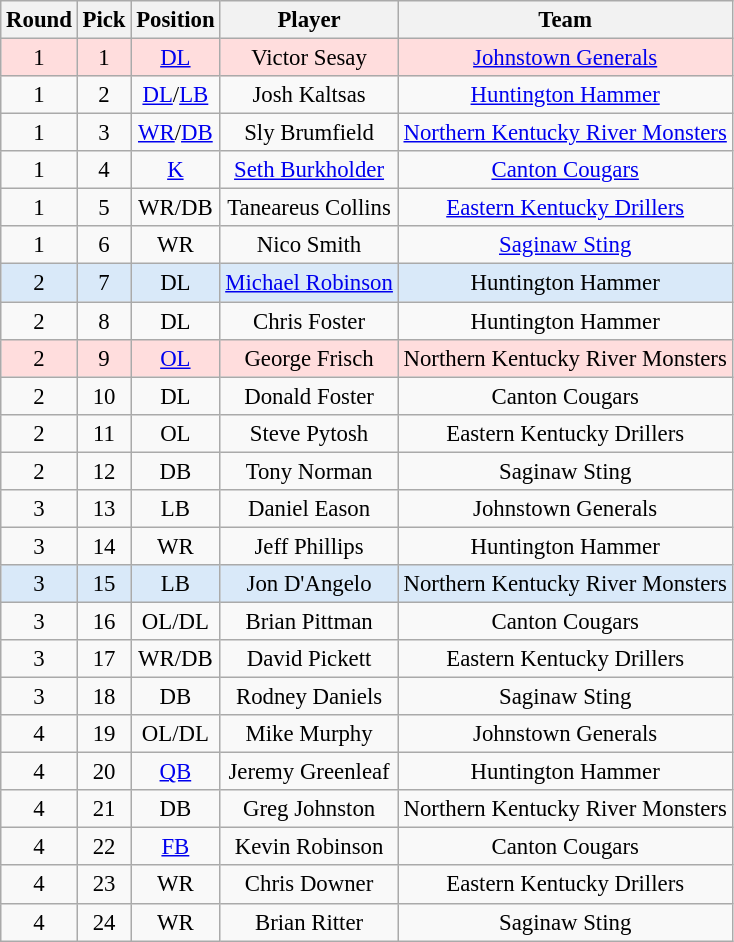<table class="wikitable" style="font-size: 95%; text-align: center;">
<tr>
<th>Round</th>
<th>Pick</th>
<th>Position</th>
<th>Player</th>
<th>Team</th>
</tr>
<tr style="background:#ffdddd; text-align:center;">
<td>1</td>
<td>1</td>
<td><a href='#'>DL</a></td>
<td>Victor Sesay</td>
<td><a href='#'>Johnstown Generals</a></td>
</tr>
<tr>
<td>1</td>
<td>2</td>
<td><a href='#'>DL</a>/<a href='#'>LB</a></td>
<td>Josh Kaltsas</td>
<td><a href='#'>Huntington Hammer</a></td>
</tr>
<tr>
<td>1</td>
<td>3</td>
<td><a href='#'>WR</a>/<a href='#'>DB</a></td>
<td>Sly Brumfield</td>
<td><a href='#'>Northern Kentucky River Monsters</a></td>
</tr>
<tr>
<td>1</td>
<td>4</td>
<td><a href='#'>K</a></td>
<td><a href='#'>Seth Burkholder</a></td>
<td><a href='#'>Canton Cougars</a></td>
</tr>
<tr>
<td>1</td>
<td>5</td>
<td>WR/DB</td>
<td>Taneareus Collins</td>
<td><a href='#'>Eastern Kentucky Drillers</a></td>
</tr>
<tr>
<td>1</td>
<td>6</td>
<td>WR</td>
<td>Nico Smith</td>
<td><a href='#'>Saginaw Sting</a></td>
</tr>
<tr style="background:#d9e9f9; text-align:center;">
<td>2</td>
<td>7</td>
<td>DL</td>
<td><a href='#'>Michael Robinson</a></td>
<td>Huntington Hammer</td>
</tr>
<tr>
<td>2</td>
<td>8</td>
<td>DL</td>
<td>Chris Foster</td>
<td>Huntington Hammer</td>
</tr>
<tr style="background:#ffdddd; text-align:center;">
<td>2</td>
<td>9</td>
<td><a href='#'>OL</a></td>
<td>George Frisch</td>
<td>Northern Kentucky River Monsters</td>
</tr>
<tr>
<td>2</td>
<td>10</td>
<td>DL</td>
<td>Donald Foster</td>
<td>Canton Cougars</td>
</tr>
<tr>
<td>2</td>
<td>11</td>
<td>OL</td>
<td>Steve Pytosh</td>
<td>Eastern Kentucky Drillers</td>
</tr>
<tr>
<td>2</td>
<td>12</td>
<td>DB</td>
<td>Tony Norman</td>
<td>Saginaw Sting</td>
</tr>
<tr>
<td>3</td>
<td>13</td>
<td>LB</td>
<td>Daniel Eason</td>
<td>Johnstown Generals</td>
</tr>
<tr>
<td>3</td>
<td>14</td>
<td>WR</td>
<td>Jeff Phillips</td>
<td>Huntington Hammer</td>
</tr>
<tr style="background:#d9e9f9; text-align:center;">
<td>3</td>
<td>15</td>
<td>LB</td>
<td>Jon D'Angelo</td>
<td>Northern Kentucky River Monsters</td>
</tr>
<tr>
<td>3</td>
<td>16</td>
<td>OL/DL</td>
<td>Brian Pittman</td>
<td>Canton Cougars</td>
</tr>
<tr>
<td>3</td>
<td>17</td>
<td>WR/DB</td>
<td>David Pickett</td>
<td>Eastern Kentucky Drillers</td>
</tr>
<tr>
<td>3</td>
<td>18</td>
<td>DB</td>
<td>Rodney Daniels</td>
<td>Saginaw Sting</td>
</tr>
<tr>
<td>4</td>
<td>19</td>
<td>OL/DL</td>
<td>Mike Murphy</td>
<td>Johnstown Generals</td>
</tr>
<tr>
<td>4</td>
<td>20</td>
<td><a href='#'>QB</a></td>
<td>Jeremy Greenleaf</td>
<td>Huntington Hammer</td>
</tr>
<tr>
<td>4</td>
<td>21</td>
<td>DB</td>
<td>Greg Johnston</td>
<td>Northern Kentucky River Monsters</td>
</tr>
<tr>
<td>4</td>
<td>22</td>
<td><a href='#'>FB</a></td>
<td>Kevin Robinson</td>
<td>Canton Cougars</td>
</tr>
<tr>
<td>4</td>
<td>23</td>
<td>WR</td>
<td>Chris Downer</td>
<td>Eastern Kentucky Drillers</td>
</tr>
<tr>
<td>4</td>
<td>24</td>
<td>WR</td>
<td>Brian Ritter</td>
<td>Saginaw Sting</td>
</tr>
</table>
